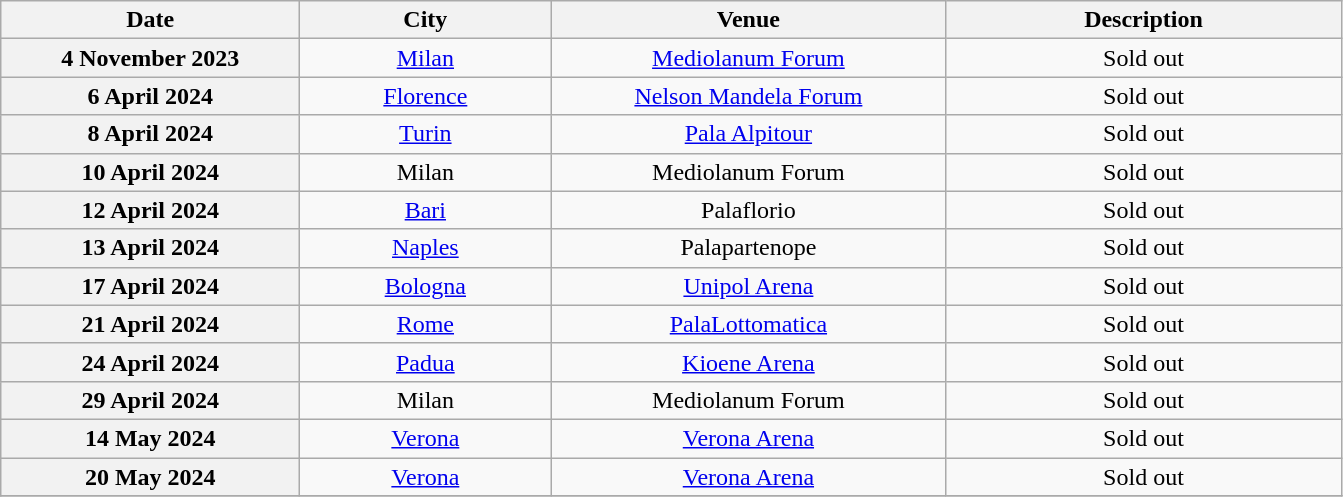<table class="wikitable plainrowheaders" style="text-align:center;">
<tr>
<th scope="col" style="width:12em;">Date</th>
<th scope="col" style="width:10em;">City</th>
<th scope="col" style="width:16em;">Venue</th>
<th scope="col" style="width:16em;">Description</th>
</tr>
<tr>
<th scope="row" style="text-align:center;">4 November 2023</th>
<td><a href='#'>Milan</a></td>
<td><a href='#'>Mediolanum Forum</a></td>
<td>Sold out</td>
</tr>
<tr>
<th scope="row" style="text-align:center;">6 April 2024</th>
<td><a href='#'>Florence</a></td>
<td><a href='#'>Nelson Mandela Forum</a></td>
<td>Sold out</td>
</tr>
<tr>
<th scope="row" style="text-align:center;">8 April 2024</th>
<td><a href='#'>Turin</a></td>
<td><a href='#'>Pala Alpitour</a></td>
<td>Sold out</td>
</tr>
<tr>
<th scope="row" style="text-align:center;">10 April 2024</th>
<td>Milan</td>
<td>Mediolanum Forum</td>
<td>Sold out</td>
</tr>
<tr>
<th scope="row" style="text-align:center;">12 April 2024</th>
<td><a href='#'>Bari</a></td>
<td>Palaflorio</td>
<td>Sold out</td>
</tr>
<tr>
<th scope="row" style="text-align:center;">13 April 2024</th>
<td><a href='#'>Naples</a></td>
<td>Palapartenope</td>
<td>Sold out</td>
</tr>
<tr>
<th scope="row" style="text-align:center;">17 April 2024</th>
<td><a href='#'>Bologna</a></td>
<td><a href='#'>Unipol Arena</a></td>
<td>Sold out</td>
</tr>
<tr>
<th scope="row" style="text-align:center;">21 April 2024</th>
<td><a href='#'>Rome</a></td>
<td><a href='#'>PalaLottomatica</a></td>
<td>Sold out</td>
</tr>
<tr>
<th scope="row" style="text-align:center;">24 April 2024</th>
<td><a href='#'>Padua</a></td>
<td><a href='#'>Kioene Arena</a></td>
<td>Sold out</td>
</tr>
<tr>
<th scope="row" style="text-align:center;">29 April 2024</th>
<td>Milan</td>
<td>Mediolanum Forum</td>
<td>Sold out</td>
</tr>
<tr>
<th scope="row" style="text-align:center;">14 May 2024</th>
<td><a href='#'>Verona</a></td>
<td><a href='#'>Verona Arena</a></td>
<td>Sold out</td>
</tr>
<tr>
<th scope="row" style="text-align:center;">20 May 2024</th>
<td><a href='#'>Verona</a></td>
<td><a href='#'>Verona Arena</a></td>
<td>Sold out</td>
</tr>
<tr>
</tr>
</table>
